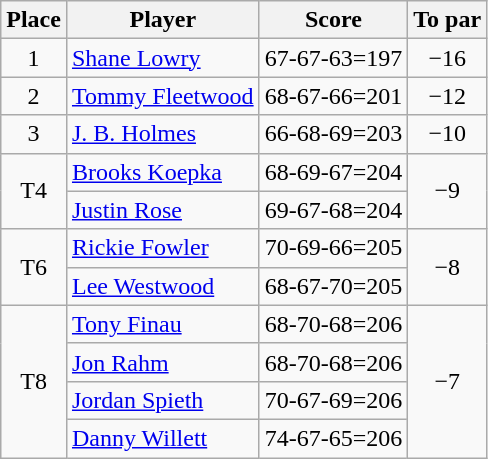<table class="wikitable">
<tr>
<th>Place</th>
<th>Player</th>
<th>Score</th>
<th>To par</th>
</tr>
<tr>
<td align=center>1</td>
<td> <a href='#'>Shane Lowry</a></td>
<td align=center>67-67-63=197</td>
<td align=center>−16</td>
</tr>
<tr>
<td align=center>2</td>
<td> <a href='#'>Tommy Fleetwood</a></td>
<td align=center>68-67-66=201</td>
<td align=center>−12</td>
</tr>
<tr>
<td align=center>3</td>
<td> <a href='#'>J. B. Holmes</a></td>
<td align=center>66-68-69=203</td>
<td align=center>−10</td>
</tr>
<tr>
<td align=center rowspan=2>T4</td>
<td> <a href='#'>Brooks Koepka</a></td>
<td align=center>68-69-67=204</td>
<td align=center rowspan=2>−9</td>
</tr>
<tr>
<td> <a href='#'>Justin Rose</a></td>
<td align=center>69-67-68=204</td>
</tr>
<tr>
<td align=center rowspan=2>T6</td>
<td> <a href='#'>Rickie Fowler</a></td>
<td align=center>70-69-66=205</td>
<td align=center rowspan=2>−8</td>
</tr>
<tr>
<td> <a href='#'>Lee Westwood</a></td>
<td align=center>68-67-70=205</td>
</tr>
<tr>
<td align=center rowspan=4>T8</td>
<td> <a href='#'>Tony Finau</a></td>
<td align=center>68-70-68=206</td>
<td align=center rowspan=4>−7</td>
</tr>
<tr>
<td> <a href='#'>Jon Rahm</a></td>
<td align=center>68-70-68=206</td>
</tr>
<tr>
<td> <a href='#'>Jordan Spieth</a></td>
<td align=center>70-67-69=206</td>
</tr>
<tr>
<td> <a href='#'>Danny Willett</a></td>
<td align=center>74-67-65=206</td>
</tr>
</table>
